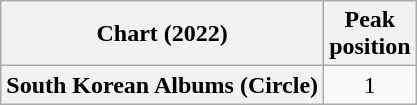<table class="wikitable plainrowheaders" style="text-align:center">
<tr>
<th scope="col">Chart (2022)</th>
<th scope="col">Peak<br>position</th>
</tr>
<tr>
<th scope="row">South Korean Albums (Circle)</th>
<td>1</td>
</tr>
</table>
